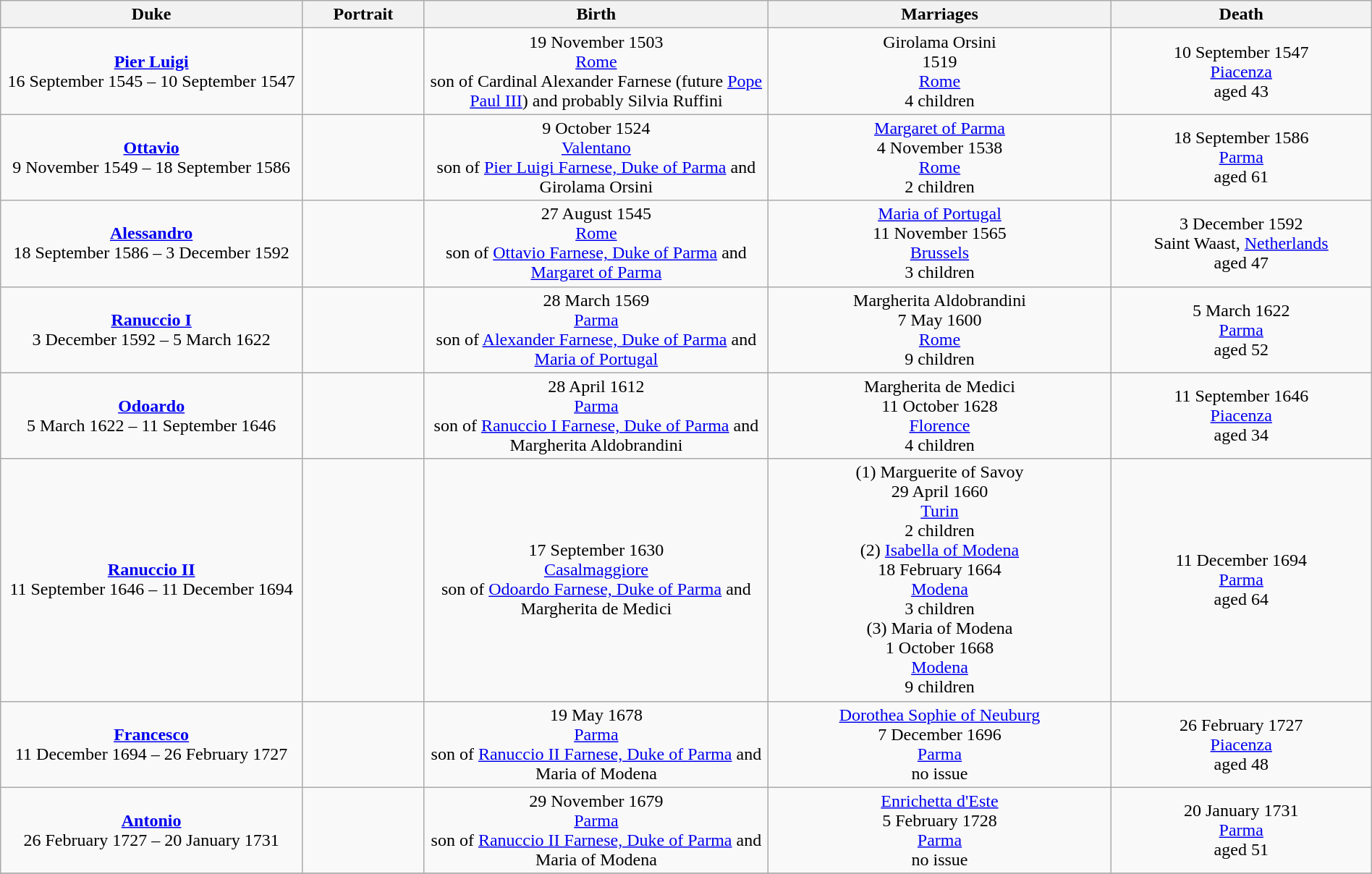<table style="text-align:center; width:100%" class="wikitable">
<tr>
<th width=22%>Duke</th>
<th width=105px>Portrait</th>
<th>Birth</th>
<th width=25%>Marriages</th>
<th width=19%>Death</th>
</tr>
<tr>
<td><strong><a href='#'>Pier Luigi</a></strong><br>16 September 1545 – 10 September 1547</td>
<td></td>
<td>19 November 1503<br><a href='#'>Rome</a><br>son of Cardinal Alexander Farnese (future <a href='#'>Pope Paul III</a>) and probably Silvia Ruffini</td>
<td>Girolama Orsini<br>1519<br><a href='#'>Rome</a><br>4 children</td>
<td>10 September 1547<br><a href='#'>Piacenza</a><br>aged 43</td>
</tr>
<tr>
<td><strong><a href='#'>Ottavio</a></strong><br>9 November 1549 – 18 September 1586</td>
<td></td>
<td>9 October 1524<br><a href='#'>Valentano</a><br>son of <a href='#'>Pier Luigi Farnese, Duke of Parma</a> and Girolama Orsini</td>
<td><a href='#'>Margaret of Parma</a><br>4 November 1538<br><a href='#'>Rome</a><br>2 children</td>
<td>18 September 1586<br><a href='#'>Parma</a><br>aged 61</td>
</tr>
<tr>
<td><strong><a href='#'>Alessandro</a></strong><br>18 September 1586 – 3 December 1592</td>
<td></td>
<td>27 August 1545<br><a href='#'>Rome</a><br>son of <a href='#'>Ottavio Farnese, Duke of Parma</a> and <a href='#'>Margaret of Parma</a></td>
<td><a href='#'>Maria of Portugal</a><br>11 November 1565<br><a href='#'>Brussels</a><br>3 children</td>
<td>3 December 1592<br>Saint Waast, <a href='#'>Netherlands</a><br>aged 47</td>
</tr>
<tr>
<td><strong><a href='#'>Ranuccio I</a></strong><br>3 December 1592 – 5 March 1622</td>
<td></td>
<td>28 March 1569<br><a href='#'>Parma</a><br>son of <a href='#'>Alexander Farnese, Duke of Parma</a> and <a href='#'>Maria of Portugal</a></td>
<td>Margherita Aldobrandini<br>7 May 1600<br><a href='#'>Rome</a><br>9 children</td>
<td>5 March 1622<br><a href='#'>Parma</a><br>aged 52</td>
</tr>
<tr>
<td><strong><a href='#'>Odoardo</a></strong><br>5 March 1622 – 11 September 1646</td>
<td></td>
<td>28 April 1612<br><a href='#'>Parma</a><br>son of <a href='#'>Ranuccio I Farnese, Duke of Parma</a> and Margherita Aldobrandini</td>
<td>Margherita de Medici<br>11 October 1628<br><a href='#'>Florence</a><br>4 children</td>
<td>11 September 1646<br><a href='#'>Piacenza</a><br>aged 34</td>
</tr>
<tr>
<td><strong><a href='#'>Ranuccio II</a></strong><br>11 September 1646 – 11 December 1694</td>
<td></td>
<td>17 September 1630<br><a href='#'>Casalmaggiore</a><br>son of <a href='#'>Odoardo Farnese, Duke of Parma</a> and Margherita de Medici</td>
<td>(1) Marguerite of Savoy<br>29 April 1660<br><a href='#'>Turin</a><br>2 children<br>(2) <a href='#'>Isabella of Modena</a><br>18 February 1664<br><a href='#'>Modena</a><br>3 children<br>(3) Maria of Modena<br>1 October 1668<br><a href='#'>Modena</a><br>9 children</td>
<td>11 December 1694<br><a href='#'>Parma</a><br>aged 64</td>
</tr>
<tr>
<td><strong><a href='#'>Francesco</a></strong><br>11 December 1694 – 26 February 1727</td>
<td></td>
<td>19 May 1678<br><a href='#'>Parma</a><br>son of <a href='#'>Ranuccio II Farnese, Duke of Parma</a> and Maria of Modena</td>
<td><a href='#'>Dorothea Sophie of Neuburg</a><br>7 December 1696<br><a href='#'>Parma</a><br>no issue</td>
<td>26 February 1727<br><a href='#'>Piacenza</a><br>aged 48</td>
</tr>
<tr>
<td><strong><a href='#'>Antonio</a></strong><br>26 February 1727 – 20 January 1731</td>
<td></td>
<td>29 November 1679<br><a href='#'>Parma</a><br>son of <a href='#'>Ranuccio II Farnese, Duke of Parma</a> and Maria of Modena</td>
<td><a href='#'>Enrichetta d'Este</a><br>5 February 1728<br><a href='#'>Parma</a><br>no issue</td>
<td>20 January 1731<br><a href='#'>Parma</a><br>aged 51</td>
</tr>
<tr>
</tr>
</table>
